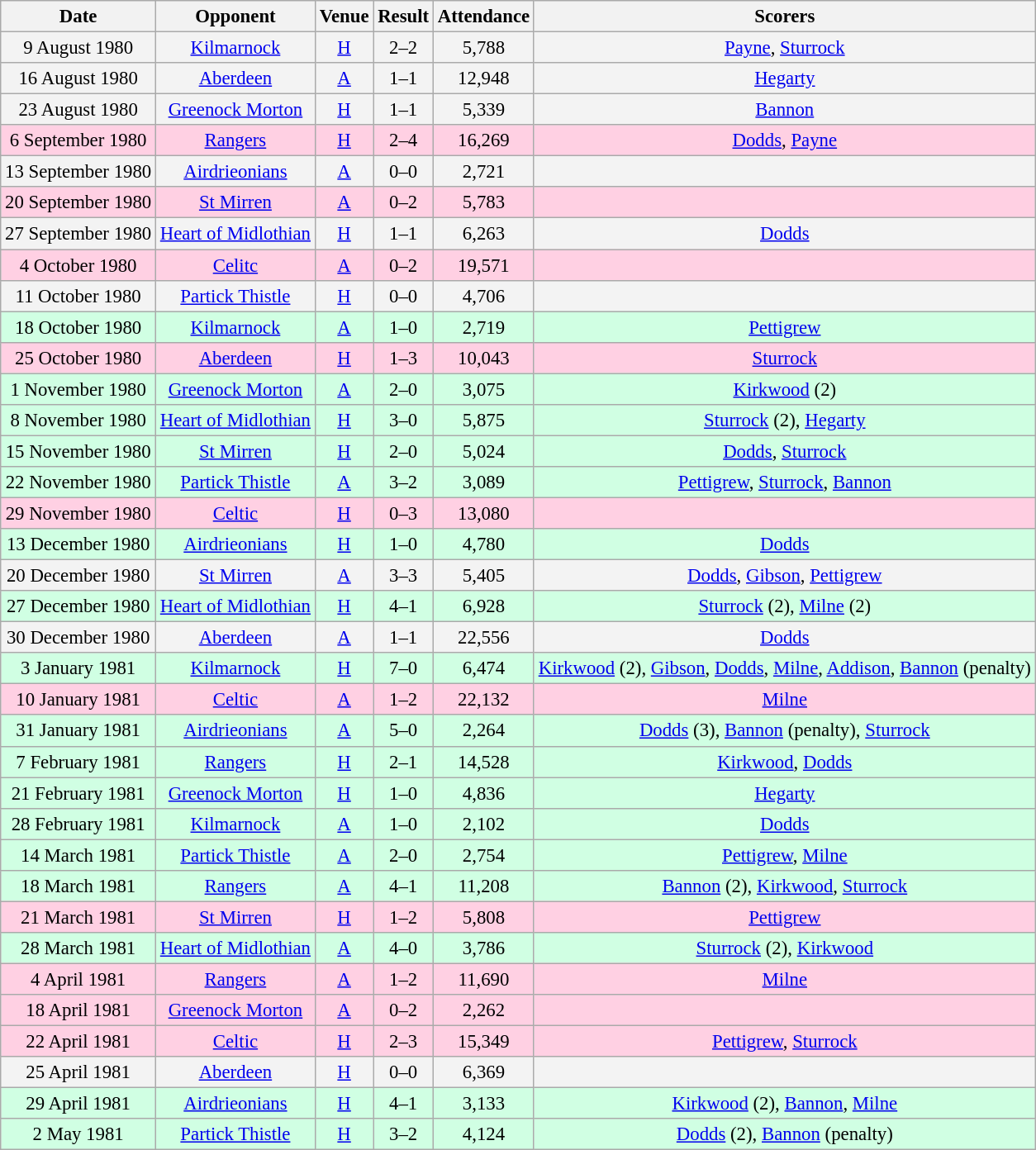<table class="wikitable sortable" style="font-size:95%; text-align:center">
<tr>
<th>Date</th>
<th>Opponent</th>
<th>Venue</th>
<th>Result</th>
<th>Attendance</th>
<th>Scorers</th>
</tr>
<tr bgcolor = "#f3f3f3">
<td>9 August 1980</td>
<td><a href='#'>Kilmarnock</a></td>
<td><a href='#'>H</a></td>
<td>2–2</td>
<td>5,788</td>
<td><a href='#'>Payne</a>, <a href='#'>Sturrock</a></td>
</tr>
<tr bgcolor = "#f3f3f3">
<td>16 August 1980</td>
<td><a href='#'>Aberdeen</a></td>
<td><a href='#'>A</a></td>
<td>1–1</td>
<td>12,948</td>
<td><a href='#'>Hegarty</a></td>
</tr>
<tr bgcolor = "#f3f3f3">
<td>23 August 1980</td>
<td><a href='#'>Greenock Morton</a></td>
<td><a href='#'>H</a></td>
<td>1–1</td>
<td>5,339</td>
<td><a href='#'>Bannon</a></td>
</tr>
<tr bgcolor = "#ffd0e3">
<td>6 September 1980</td>
<td><a href='#'>Rangers</a></td>
<td><a href='#'>H</a></td>
<td>2–4</td>
<td>16,269</td>
<td><a href='#'>Dodds</a>, <a href='#'>Payne</a></td>
</tr>
<tr bgcolor = "#f3f3f3">
<td>13 September 1980</td>
<td><a href='#'>Airdrieonians</a></td>
<td><a href='#'>A</a></td>
<td>0–0</td>
<td>2,721</td>
<td></td>
</tr>
<tr bgcolor = "#ffd0e3">
<td>20 September 1980</td>
<td><a href='#'>St Mirren</a></td>
<td><a href='#'>A</a></td>
<td>0–2</td>
<td>5,783</td>
<td></td>
</tr>
<tr bgcolor = "#f3f3f3">
<td>27 September 1980</td>
<td><a href='#'>Heart of Midlothian</a></td>
<td><a href='#'>H</a></td>
<td>1–1</td>
<td>6,263</td>
<td><a href='#'>Dodds</a></td>
</tr>
<tr bgcolor = "#ffd0e3">
<td>4 October 1980</td>
<td><a href='#'>Celitc</a></td>
<td><a href='#'>A</a></td>
<td>0–2</td>
<td>19,571</td>
<td></td>
</tr>
<tr bgcolor = "#f3f3f3">
<td>11 October 1980</td>
<td><a href='#'>Partick Thistle</a></td>
<td><a href='#'>H</a></td>
<td>0–0</td>
<td>4,706</td>
<td></td>
</tr>
<tr bgcolor = "#d0ffe3">
<td>18 October 1980</td>
<td><a href='#'>Kilmarnock</a></td>
<td><a href='#'>A</a></td>
<td>1–0</td>
<td>2,719</td>
<td><a href='#'>Pettigrew</a></td>
</tr>
<tr bgcolor = "#ffd0e3">
<td>25 October 1980</td>
<td><a href='#'>Aberdeen</a></td>
<td><a href='#'>H</a></td>
<td>1–3</td>
<td>10,043</td>
<td><a href='#'>Sturrock</a></td>
</tr>
<tr bgcolor = "#d0ffe3">
<td>1 November 1980</td>
<td><a href='#'>Greenock Morton</a></td>
<td><a href='#'>A</a></td>
<td>2–0</td>
<td>3,075</td>
<td><a href='#'>Kirkwood</a> (2)</td>
</tr>
<tr bgcolor = "#d0ffe3">
<td>8 November 1980</td>
<td><a href='#'>Heart of Midlothian</a></td>
<td><a href='#'>H</a></td>
<td>3–0</td>
<td>5,875</td>
<td><a href='#'>Sturrock</a> (2), <a href='#'>Hegarty</a></td>
</tr>
<tr bgcolor = "#d0ffe3">
<td>15 November 1980</td>
<td><a href='#'>St Mirren</a></td>
<td><a href='#'>H</a></td>
<td>2–0</td>
<td>5,024</td>
<td><a href='#'>Dodds</a>, <a href='#'>Sturrock</a></td>
</tr>
<tr bgcolor = "#d0ffe3">
<td>22 November 1980</td>
<td><a href='#'>Partick Thistle</a></td>
<td><a href='#'>A</a></td>
<td>3–2</td>
<td>3,089</td>
<td><a href='#'>Pettigrew</a>, <a href='#'>Sturrock</a>, <a href='#'>Bannon</a></td>
</tr>
<tr bgcolor = "#ffd0e3">
<td>29 November 1980</td>
<td><a href='#'>Celtic</a></td>
<td><a href='#'>H</a></td>
<td>0–3</td>
<td>13,080</td>
<td></td>
</tr>
<tr bgcolor = "#d0ffe3">
<td>13 December 1980</td>
<td><a href='#'>Airdrieonians</a></td>
<td><a href='#'>H</a></td>
<td>1–0</td>
<td>4,780</td>
<td><a href='#'>Dodds</a></td>
</tr>
<tr bgcolor = "#f3f3f3">
<td>20 December 1980</td>
<td><a href='#'>St Mirren</a></td>
<td><a href='#'>A</a></td>
<td>3–3</td>
<td>5,405</td>
<td><a href='#'>Dodds</a>, <a href='#'>Gibson</a>, <a href='#'>Pettigrew</a></td>
</tr>
<tr bgcolor = "#d0ffe3">
<td>27 December 1980</td>
<td><a href='#'>Heart of Midlothian</a></td>
<td><a href='#'>H</a></td>
<td>4–1</td>
<td>6,928</td>
<td><a href='#'>Sturrock</a> (2), <a href='#'>Milne</a> (2)</td>
</tr>
<tr bgcolor = "#f3f3f3">
<td>30 December 1980</td>
<td><a href='#'>Aberdeen</a></td>
<td><a href='#'>A</a></td>
<td>1–1</td>
<td>22,556</td>
<td><a href='#'>Dodds</a></td>
</tr>
<tr bgcolor = "#d0ffe3">
<td>3 January 1981</td>
<td><a href='#'>Kilmarnock</a></td>
<td><a href='#'>H</a></td>
<td>7–0</td>
<td>6,474</td>
<td><a href='#'>Kirkwood</a> (2), <a href='#'>Gibson</a>, <a href='#'>Dodds</a>, <a href='#'>Milne</a>, <a href='#'>Addison</a>, <a href='#'>Bannon</a> (penalty)</td>
</tr>
<tr bgcolor = "#ffd0e3">
<td>10 January 1981</td>
<td><a href='#'>Celtic</a></td>
<td><a href='#'>A</a></td>
<td>1–2</td>
<td>22,132</td>
<td><a href='#'>Milne</a></td>
</tr>
<tr bgcolor = "#d0ffe3">
<td>31 January 1981</td>
<td><a href='#'>Airdrieonians</a></td>
<td><a href='#'>A</a></td>
<td>5–0</td>
<td>2,264</td>
<td><a href='#'>Dodds</a> (3), <a href='#'>Bannon</a> (penalty), <a href='#'>Sturrock</a></td>
</tr>
<tr bgcolor = "#d0ffe3">
<td>7 February 1981</td>
<td><a href='#'>Rangers</a></td>
<td><a href='#'>H</a></td>
<td>2–1</td>
<td>14,528</td>
<td><a href='#'>Kirkwood</a>, <a href='#'>Dodds</a></td>
</tr>
<tr bgcolor = "#d0ffe3">
<td>21 February 1981</td>
<td><a href='#'>Greenock Morton</a></td>
<td><a href='#'>H</a></td>
<td>1–0</td>
<td>4,836</td>
<td><a href='#'>Hegarty</a></td>
</tr>
<tr bgcolor = "#d0ffe3">
<td>28 February 1981</td>
<td><a href='#'>Kilmarnock</a></td>
<td><a href='#'>A</a></td>
<td>1–0</td>
<td>2,102</td>
<td><a href='#'>Dodds</a></td>
</tr>
<tr bgcolor = "#d0ffe3">
<td>14 March 1981</td>
<td><a href='#'>Partick Thistle</a></td>
<td><a href='#'>A</a></td>
<td>2–0</td>
<td>2,754</td>
<td><a href='#'>Pettigrew</a>, <a href='#'>Milne</a></td>
</tr>
<tr bgcolor = "#d0ffe3">
<td>18 March 1981</td>
<td><a href='#'>Rangers</a></td>
<td><a href='#'>A</a></td>
<td>4–1</td>
<td>11,208</td>
<td><a href='#'>Bannon</a> (2), <a href='#'>Kirkwood</a>, <a href='#'>Sturrock</a></td>
</tr>
<tr bgcolor = "#ffd0e3">
<td>21 March 1981</td>
<td><a href='#'>St Mirren</a></td>
<td><a href='#'>H</a></td>
<td>1–2</td>
<td>5,808</td>
<td><a href='#'>Pettigrew</a></td>
</tr>
<tr bgcolor = "#d0ffe3">
<td>28 March 1981</td>
<td><a href='#'>Heart of Midlothian</a></td>
<td><a href='#'>A</a></td>
<td>4–0</td>
<td>3,786</td>
<td><a href='#'>Sturrock</a> (2), <a href='#'>Kirkwood</a></td>
</tr>
<tr bgcolor = "#ffd0e3">
<td>4 April 1981</td>
<td><a href='#'>Rangers</a></td>
<td><a href='#'>A</a></td>
<td>1–2</td>
<td>11,690</td>
<td><a href='#'>Milne</a></td>
</tr>
<tr bgcolor = "#ffd0e3">
<td>18 April 1981</td>
<td><a href='#'>Greenock Morton</a></td>
<td><a href='#'>A</a></td>
<td>0–2</td>
<td>2,262</td>
<td></td>
</tr>
<tr bgcolor = "#ffd0e3">
<td>22 April 1981</td>
<td><a href='#'>Celtic</a></td>
<td><a href='#'>H</a></td>
<td>2–3</td>
<td>15,349</td>
<td><a href='#'>Pettigrew</a>, <a href='#'>Sturrock</a></td>
</tr>
<tr bgcolor = "#f3f3f3">
<td>25 April 1981</td>
<td><a href='#'>Aberdeen</a></td>
<td><a href='#'>H</a></td>
<td>0–0</td>
<td>6,369</td>
<td></td>
</tr>
<tr bgcolor = "#d0ffe3">
<td>29 April 1981</td>
<td><a href='#'>Airdrieonians</a></td>
<td><a href='#'>H</a></td>
<td>4–1</td>
<td>3,133</td>
<td><a href='#'>Kirkwood</a> (2), <a href='#'>Bannon</a>, <a href='#'>Milne</a></td>
</tr>
<tr bgcolor = "#d0ffe3">
<td>2 May 1981</td>
<td><a href='#'>Partick Thistle</a></td>
<td><a href='#'>H</a></td>
<td>3–2</td>
<td>4,124</td>
<td><a href='#'>Dodds</a> (2), <a href='#'>Bannon</a> (penalty)</td>
</tr>
</table>
